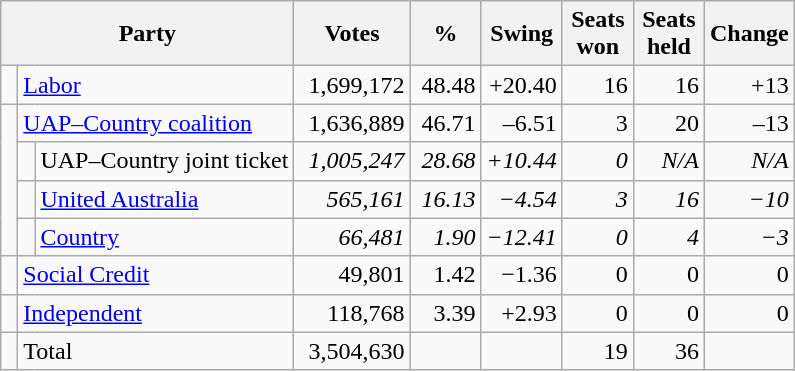<table class="wikitable">
<tr>
<th colspan=3 style="width:180px">Party</th>
<th style="width:70px">Votes</th>
<th style="width:40px">%</th>
<th style="width:40px">Swing</th>
<th style="width:40px">Seats won</th>
<th style="width:40px">Seats held</th>
<th style="width:40px">Change</th>
</tr>
<tr>
<td> </td>
<td colspan=2><a href='#'>Labor</a></td>
<td align=right>1,699,172</td>
<td align=right>48.48</td>
<td align=right>+20.40</td>
<td align=right>16</td>
<td align=right>16</td>
<td align=right>+13</td>
</tr>
<tr>
<td rowspan=4> </td>
<td colspan=2><a href='#'>UAP–Country coalition</a></td>
<td align=right>1,636,889</td>
<td align=right>46.71</td>
<td align=right>–6.51</td>
<td align=right>3</td>
<td align=right>20</td>
<td align=right>–13</td>
</tr>
<tr>
<td> </td>
<td>UAP–Country joint ticket</td>
<td align=right><em>1,005,247</em></td>
<td align=right><em>28.68</em></td>
<td align=right><em>+10.44</em></td>
<td align=right><em>0</em></td>
<td align=right><em>N/A</em></td>
<td align=right><em>N/A</em></td>
</tr>
<tr>
<td> </td>
<td><a href='#'>United Australia</a></td>
<td align=right><em>565,161</em></td>
<td align=right><em>16.13</em></td>
<td align=right><em>−4.54</em></td>
<td align=right><em>3</em></td>
<td align=right><em>16</em></td>
<td align=right><em>−10</em></td>
</tr>
<tr>
<td> </td>
<td><a href='#'>Country</a></td>
<td align=right><em>66,481</em></td>
<td align=right><em>1.90</em></td>
<td align=right><em>−12.41</em></td>
<td align=right><em>0</em></td>
<td align=right><em>4</em></td>
<td align=right><em>−3</em></td>
</tr>
<tr>
<td> </td>
<td colspan=2><a href='#'>Social Credit</a></td>
<td align=right>49,801</td>
<td align=right>1.42</td>
<td align=right>−1.36</td>
<td align=right>0</td>
<td align=right>0</td>
<td align=right>0</td>
</tr>
<tr>
<td> </td>
<td colspan=2><a href='#'>Independent</a></td>
<td align=right>118,768</td>
<td align=right>3.39</td>
<td align=right>+2.93</td>
<td align=right>0</td>
<td align=right>0</td>
<td align=right>0</td>
</tr>
<tr>
<td> </td>
<td colspan=2>Total</td>
<td align=right>3,504,630</td>
<td align=right> </td>
<td align=right> </td>
<td align=right>19</td>
<td align=right>36</td>
<td align=right></td>
</tr>
</table>
